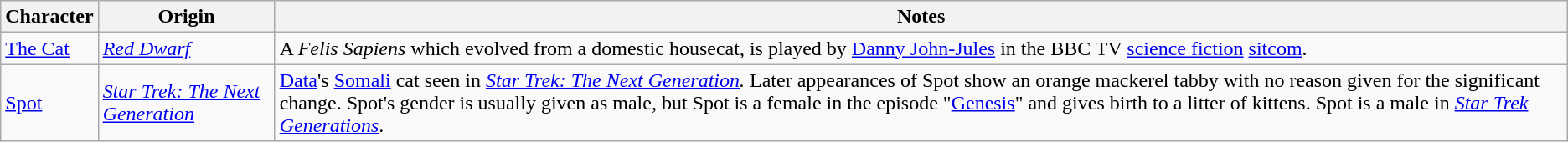<table class="wikitable sortable">
<tr>
<th>Character</th>
<th>Origin</th>
<th>Notes</th>
</tr>
<tr>
<td><a href='#'>The Cat</a></td>
<td><em><a href='#'>Red Dwarf</a></em></td>
<td>A <em>Felis Sapiens</em> which evolved from a domestic housecat, is played by <a href='#'>Danny John-Jules</a> in the BBC TV <a href='#'>science fiction</a> <a href='#'>sitcom</a>.</td>
</tr>
<tr>
<td><a href='#'>Spot</a></td>
<td><em><a href='#'>Star Trek: The Next Generation</a></em></td>
<td><a href='#'>Data</a>'s <a href='#'>Somali</a> cat seen in <em><a href='#'>Star Trek: The Next Generation</a>.</em> Later appearances of Spot show an orange mackerel tabby with no reason given for the significant change. Spot's gender is usually given as male, but Spot is a female in the episode "<a href='#'>Genesis</a>" and gives birth to a litter of kittens. Spot is a male in <em><a href='#'>Star Trek Generations</a></em>.</td>
</tr>
</table>
